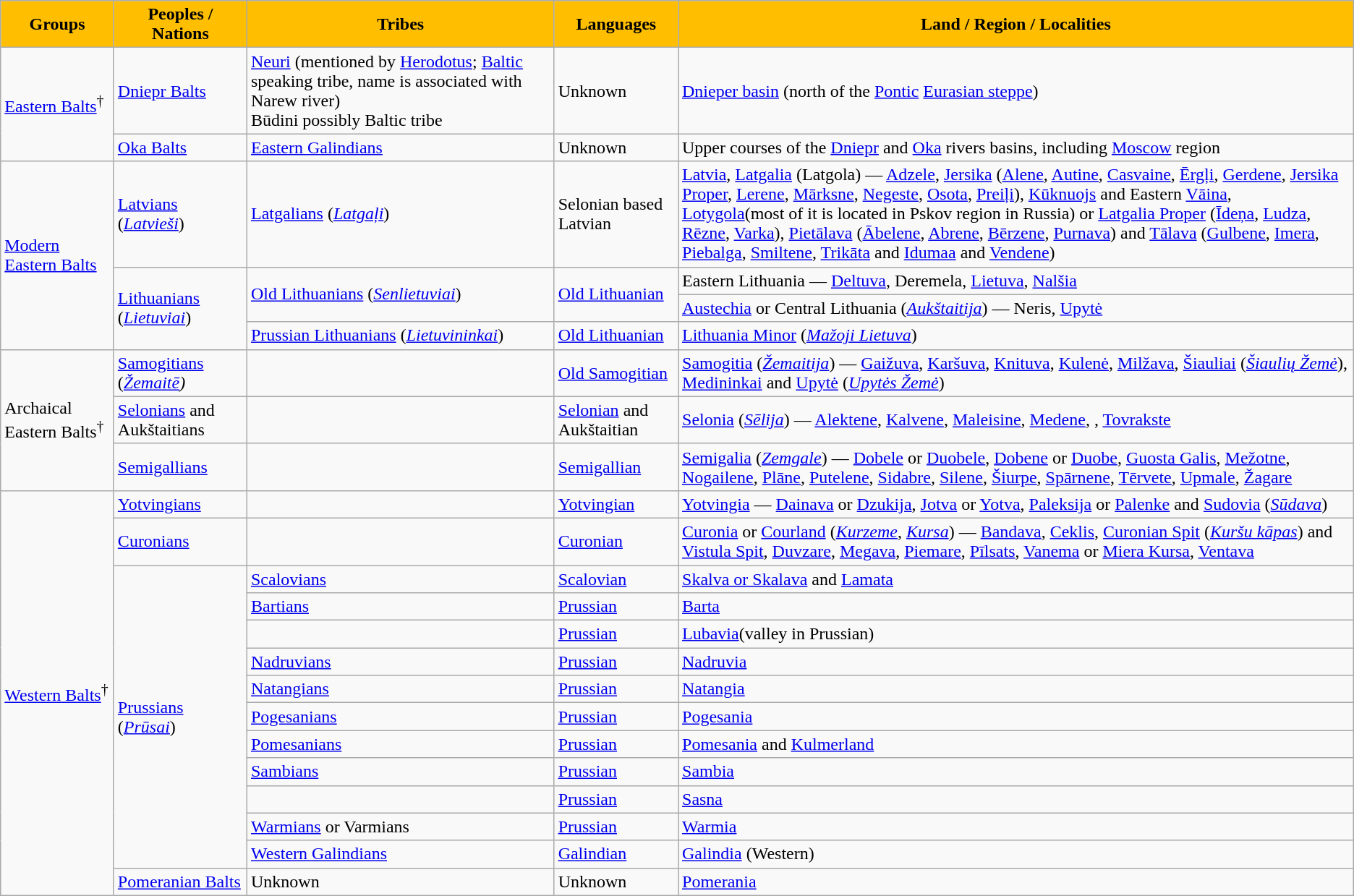<table class="wikitable">
<tr>
<th style="background:#FFBF00">Groups</th>
<th style="background:#FFBF00">Peoples / Nations</th>
<th style="background:#FFBF00">Tribes</th>
<th style="background:#FFBF00">Languages</th>
<th style="background:#FFBF00">Land / Region / Localities</th>
</tr>
<tr>
<td rowspan="2"><a href='#'>Eastern Balts</a><sup>†</sup></td>
<td><a href='#'>Dniepr Balts</a></td>
<td><a href='#'>Neuri</a> (mentioned by <a href='#'>Herodotus</a>; <a href='#'>Baltic</a> speaking tribe, name is associated with Narew river)<br>Būdini possibly Baltic tribe</td>
<td>Unknown</td>
<td><a href='#'>Dnieper basin</a> (north of the <a href='#'>Pontic</a> <a href='#'>Eurasian steppe</a>)</td>
</tr>
<tr>
<td><a href='#'>Oka Balts</a></td>
<td><a href='#'>Eastern Galindians</a></td>
<td>Unknown</td>
<td>Upper courses of the <a href='#'>Dniepr</a> and <a href='#'>Oka</a> rivers basins, including <a href='#'>Moscow</a> region</td>
</tr>
<tr>
<td rowspan="4"><a href='#'>Modern Eastern Balts</a></td>
<td><a href='#'>Latvians</a> (<em><a href='#'>Latvieši</a></em>)</td>
<td><a href='#'>Latgalians</a> (<em><a href='#'>Latgaļi</a></em>)</td>
<td>Selonian based Latvian</td>
<td><a href='#'>Latvia</a>, <a href='#'>Latgalia</a> (Latgola) — <a href='#'>Adzele</a>, <a href='#'>Jersika</a> (<a href='#'>Alene</a>, <a href='#'>Autine</a>, <a href='#'>Casvaine</a>, <a href='#'>Ērgļi</a>, <a href='#'>Gerdene</a>, <a href='#'>Jersika Proper</a>, <a href='#'>Lerene</a>, <a href='#'>Mārksne</a>, <a href='#'>Negeste</a>, <a href='#'>Osota</a>, <a href='#'>Preiļi</a>),  <a href='#'>Kūknuojs</a> and Eastern <a href='#'>Vāina</a>,<br><a href='#'>Lotygola</a>(most of it is located in Pskov region in Russia) or <a href='#'>Latgalia Proper</a> (<a href='#'>Īdeņa</a>, <a href='#'>Ludza</a>, <a href='#'>Rēzne</a>, <a href='#'>Varka</a>), 
<a href='#'>Pietālava</a> (<a href='#'>Ābelene</a>, <a href='#'>Abrene</a>, 
<a href='#'>Bērzene</a>, <a href='#'>Purnava</a>) and <a href='#'>Tālava</a> (<a href='#'>Gulbene</a>, <a href='#'>Imera</a>, <a href='#'>Piebalga</a>, <a href='#'>Smiltene</a>, <a href='#'>Trikāta</a> and <a href='#'>Idumaa</a> and <a href='#'>Vendene</a>)</td>
</tr>
<tr>
<td rowspan="3"><a href='#'>Lithuanians</a> (<em><a href='#'>Lietuviai</a></em>)</td>
<td rowspan="2"><a href='#'>Old Lithuanians</a> (<em><a href='#'>Senlietuviai</a></em>)</td>
<td rowspan="2"><a href='#'>Old Lithuanian</a></td>
<td>Eastern Lithuania — <a href='#'>Deltuva</a>, Deremela, <a href='#'>Lietuva</a>, <a href='#'>Nalšia</a></td>
</tr>
<tr>
<td><a href='#'>Austechia</a> or Central Lithuania (<em><a href='#'>Aukštaitija</a></em>) — Neris, <a href='#'>Upytė</a></td>
</tr>
<tr>
<td><a href='#'>Prussian Lithuanians</a> (<em><a href='#'>Lietuvininkai</a></em>)</td>
<td><a href='#'>Old Lithuanian</a></td>
<td><a href='#'>Lithuania Minor</a> (<em><a href='#'>Mažoji Lietuva</a></em>)</td>
</tr>
<tr>
<td rowspan="3">Archaical Eastern Balts<sup>†</sup></td>
<td><a href='#'>Samogitians</a> (<a href='#'><em>Žemaitē</em></a><em>)</em></td>
<td></td>
<td><a href='#'>Old Samogitian</a></td>
<td><a href='#'>Samogitia</a> (<em><a href='#'>Žemaitija</a></em>) — <a href='#'>Gaižuva</a>, <a href='#'>Karšuva</a>, <a href='#'>Knituva</a>, <a href='#'>Kulenė</a>, <a href='#'>Milžava</a>, <a href='#'>Šiauliai</a> (<em><a href='#'>Šiaulių Žemė</a></em>),<br><a href='#'>Medininkai</a> and <a href='#'>Upytė</a> (<em><a href='#'>Upytės Žemė</a></em>)</td>
</tr>
<tr>
<td><a href='#'>Selonians</a> and Aukštaitians</td>
<td></td>
<td><a href='#'>Selonian</a> and Aukštaitian</td>
<td><a href='#'>Selonia</a> (<em><a href='#'>Sēlija</a></em>) — <a href='#'>Alektene</a>, <a href='#'>Kalvene</a>, <a href='#'>Maleisine</a>, <a href='#'>Medene</a>, , <a href='#'>Tovrakste</a></td>
</tr>
<tr>
<td><a href='#'>Semigallians</a></td>
<td></td>
<td><a href='#'>Semigallian</a></td>
<td><a href='#'>Semigalia</a> (<em><a href='#'>Zemgale</a></em>) — <a href='#'>Dobele</a> or <a href='#'>Duobele</a>, <a href='#'>Dobene</a> or <a href='#'>Duobe</a>, <a href='#'>Guosta Galis</a>, <a href='#'>Mežotne</a>, <a href='#'>Nogailene</a>, <a href='#'>Plāne</a>, <a href='#'>Putelene</a>, <a href='#'>Sidabre</a>, <a href='#'>Silene</a>, <a href='#'>Šiurpe</a>, <a href='#'>Spārnene</a>, <a href='#'>Tērvete</a>, <a href='#'>Upmale</a>, <a href='#'>Žagare</a></td>
</tr>
<tr>
<td rowspan="14"><a href='#'>Western Balts</a><sup>†</sup></td>
<td><a href='#'>Yotvingians</a></td>
<td></td>
<td><a href='#'>Yotvingian</a></td>
<td><a href='#'>Yotvingia</a> — <a href='#'>Dainava</a> or <a href='#'>Dzukija</a>, <a href='#'>Jotva</a> or <a href='#'>Yotva</a>, <a href='#'>Paleksija</a> or <a href='#'>Palenke</a> and <a href='#'>Sudovia</a> (<em><a href='#'>Sūdava</a></em>)</td>
</tr>
<tr>
<td><a href='#'>Curonians</a></td>
<td></td>
<td><a href='#'>Curonian</a></td>
<td><a href='#'>Curonia</a> or <a href='#'>Courland</a> (<em><a href='#'>Kurzeme</a></em>, <em><a href='#'>Kursa</a></em>) — <a href='#'>Bandava</a>, <a href='#'>Ceklis</a>, <a href='#'>Curonian Spit</a> (<em><a href='#'>Kuršu kāpas</a></em>) and <a href='#'>Vistula Spit</a>, <a href='#'>Duvzare</a>, <a href='#'>Megava</a>, <a href='#'>Piemare</a>, <a href='#'>Pīlsats</a>, <a href='#'>Vanema</a> or <a href='#'>Miera Kursa</a>, <a href='#'>Ventava</a></td>
</tr>
<tr>
<td rowspan="11"><a href='#'>Prussians</a> (<em><a href='#'>Prūsai</a></em>)</td>
<td><a href='#'>Scalovians</a></td>
<td><a href='#'>Scalovian</a></td>
<td><a href='#'>Skalva or Skalava</a> and <a href='#'>Lamata</a></td>
</tr>
<tr>
<td><a href='#'>Bartians</a></td>
<td><a href='#'>Prussian</a></td>
<td><a href='#'>Barta</a></td>
</tr>
<tr>
<td></td>
<td><a href='#'>Prussian</a></td>
<td><a href='#'>Lubavia</a>(valley in Prussian)</td>
</tr>
<tr>
<td><a href='#'>Nadruvians</a></td>
<td><a href='#'>Prussian</a></td>
<td><a href='#'>Nadruvia</a></td>
</tr>
<tr>
<td><a href='#'>Natangians</a></td>
<td><a href='#'>Prussian</a></td>
<td><a href='#'>Natangia</a></td>
</tr>
<tr>
<td><a href='#'>Pogesanians</a></td>
<td><a href='#'>Prussian</a></td>
<td><a href='#'>Pogesania</a></td>
</tr>
<tr>
<td><a href='#'>Pomesanians</a></td>
<td><a href='#'>Prussian</a></td>
<td><a href='#'>Pomesania</a> and <a href='#'>Kulmerland</a></td>
</tr>
<tr>
<td><a href='#'>Sambians</a></td>
<td><a href='#'>Prussian</a></td>
<td><a href='#'>Sambia</a></td>
</tr>
<tr>
<td></td>
<td><a href='#'>Prussian</a></td>
<td><a href='#'>Sasna</a></td>
</tr>
<tr>
<td><a href='#'>Warmians</a> or Varmians</td>
<td><a href='#'>Prussian</a></td>
<td><a href='#'>Warmia</a></td>
</tr>
<tr>
<td rowspan="1"><a href='#'>Western Galindians</a></td>
<td><a href='#'>Galindian</a></td>
<td><a href='#'>Galindia</a> (Western)</td>
</tr>
<tr>
<td rowspan="1"><a href='#'>Pomeranian Balts</a></td>
<td>Unknown</td>
<td>Unknown</td>
<td><a href='#'>Pomerania</a></td>
</tr>
</table>
